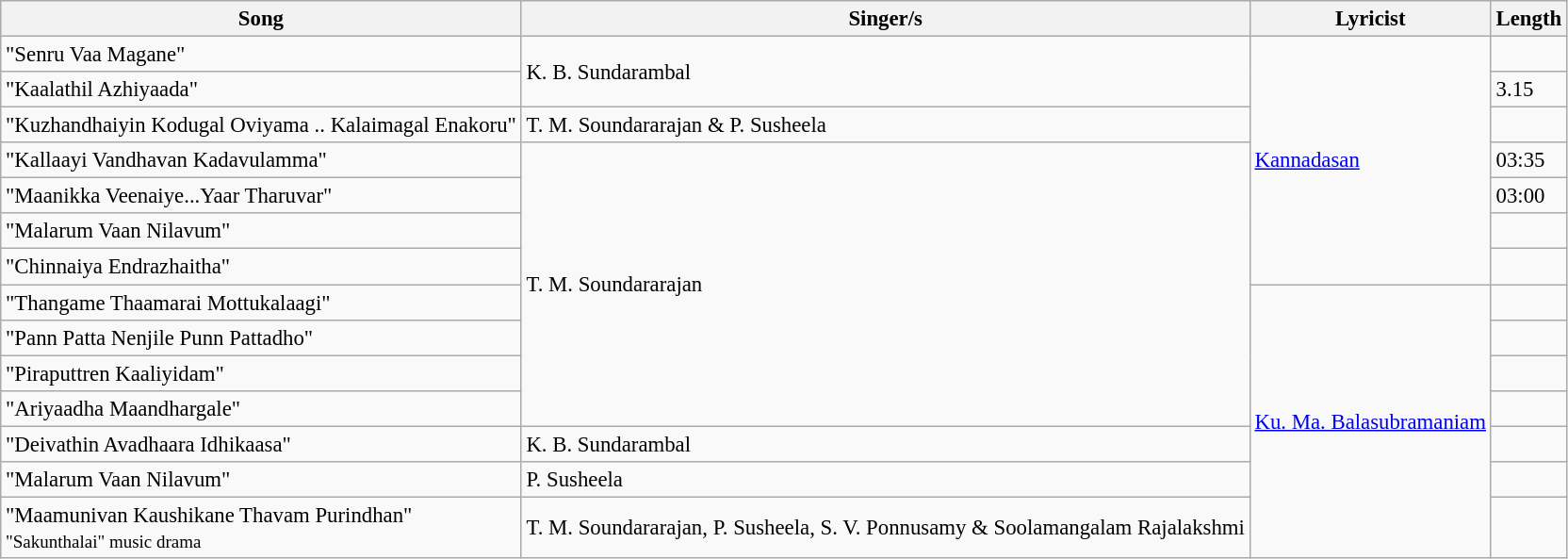<table class="wikitable" style="font-size:95%;">
<tr>
<th>Song</th>
<th>Singer/s</th>
<th>Lyricist</th>
<th>Length</th>
</tr>
<tr>
<td>"Senru Vaa Magane"</td>
<td rowspan=2>K. B. Sundarambal</td>
<td rowspan=7><a href='#'>Kannadasan</a></td>
<td></td>
</tr>
<tr>
<td>"Kaalathil Azhiyaada"</td>
<td>3.15</td>
</tr>
<tr>
<td>"Kuzhandhaiyin Kodugal Oviyama .. Kalaimagal Enakoru"</td>
<td>T. M. Soundararajan & P. Susheela</td>
<td></td>
</tr>
<tr>
<td>"Kallaayi Vandhavan Kadavulamma"</td>
<td rowspan=8>T. M. Soundararajan</td>
<td>03:35</td>
</tr>
<tr>
<td>"Maanikka Veenaiye...Yaar Tharuvar"</td>
<td>03:00</td>
</tr>
<tr>
<td>"Malarum Vaan Nilavum"</td>
<td></td>
</tr>
<tr>
<td>"Chinnaiya Endrazhaitha"</td>
<td></td>
</tr>
<tr>
<td>"Thangame Thaamarai Mottukalaagi"</td>
<td rowspan=7><a href='#'>Ku. Ma. Balasubramaniam</a></td>
<td></td>
</tr>
<tr>
<td>"Pann Patta Nenjile Punn Pattadho"</td>
<td></td>
</tr>
<tr>
<td>"Piraputtren Kaaliyidam"</td>
<td></td>
</tr>
<tr>
<td>"Ariyaadha Maandhargale"</td>
<td></td>
</tr>
<tr>
<td>"Deivathin Avadhaara Idhikaasa"</td>
<td>K. B. Sundarambal</td>
<td></td>
</tr>
<tr>
<td>"Malarum Vaan Nilavum"</td>
<td>P. Susheela</td>
<td></td>
</tr>
<tr>
<td>"Maamunivan Kaushikane Thavam Purindhan"<br><small>"Sakunthalai" music drama</small></td>
<td>T. M. Soundararajan, P. Susheela, S. V. Ponnusamy & Soolamangalam Rajalakshmi</td>
<td></td>
</tr>
</table>
